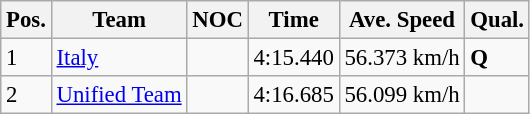<table class="wikitable" style="font-size:95%;">
<tr>
<th>Pos.</th>
<th>Team</th>
<th>NOC</th>
<th>Time</th>
<th>Ave. Speed</th>
<th>Qual.</th>
</tr>
<tr>
<td>1</td>
<td><a href='#'>Italy</a></td>
<td></td>
<td>4:15.440</td>
<td>56.373 km/h</td>
<td><strong>Q</strong></td>
</tr>
<tr>
<td>2</td>
<td><a href='#'>Unified Team</a></td>
<td></td>
<td>4:16.685</td>
<td>56.099 km/h</td>
<td></td>
</tr>
</table>
